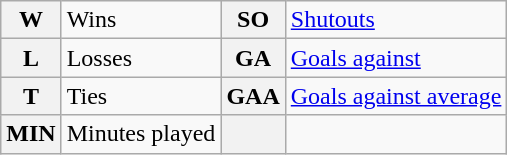<table class="wikitable">
<tr>
<th>W</th>
<td>Wins</td>
<th>SO</th>
<td><a href='#'>Shutouts</a></td>
</tr>
<tr>
<th>L</th>
<td>Losses</td>
<th>GA</th>
<td><a href='#'>Goals against</a></td>
</tr>
<tr>
<th>T</th>
<td>Ties</td>
<th>GAA</th>
<td><a href='#'>Goals against average</a></td>
</tr>
<tr>
<th>MIN</th>
<td>Minutes played</td>
<th></th>
<td></td>
</tr>
</table>
